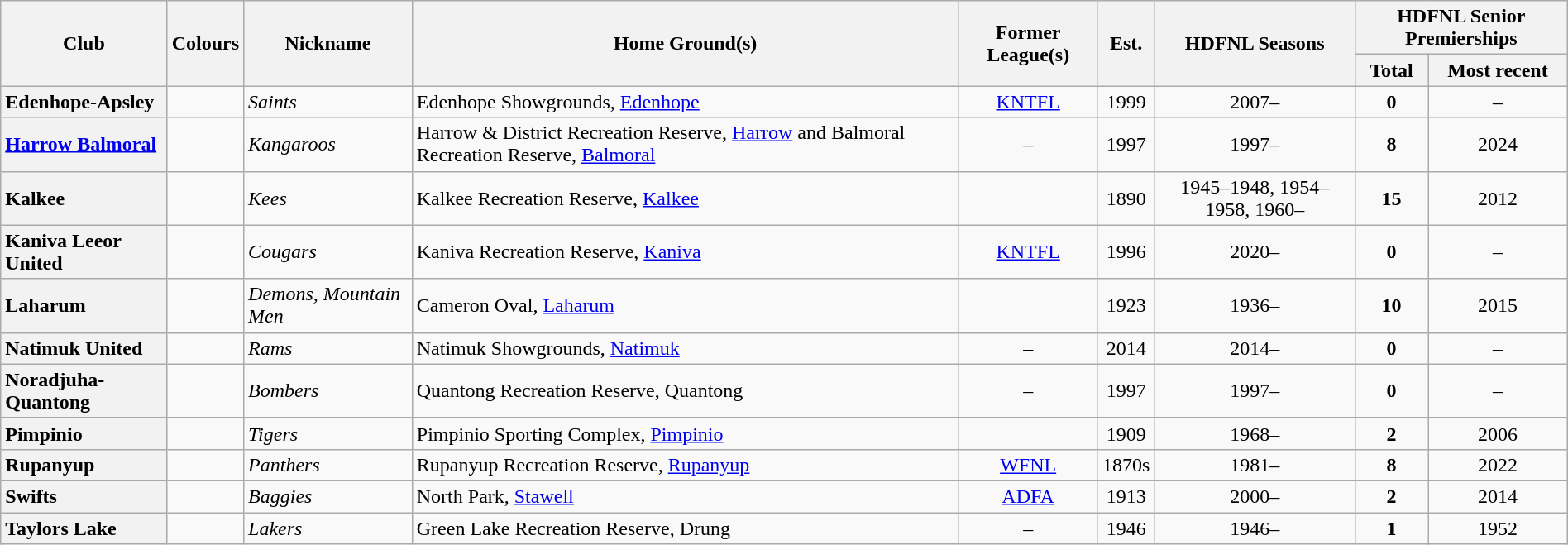<table class="wikitable sortable mw-collapsible mw-collapsed" style="text-align:center; width:100%">
<tr>
<th rowspan="2">Club</th>
<th rowspan="2">Colours</th>
<th rowspan="2">Nickname</th>
<th rowspan="2">Home Ground(s)</th>
<th rowspan="2">Former League(s)</th>
<th rowspan="2">Est.</th>
<th rowspan="2">HDFNL Seasons</th>
<th colspan="2">HDFNL Senior Premierships</th>
</tr>
<tr>
<th>Total</th>
<th>Most recent</th>
</tr>
<tr>
<th style="text-align:left">Edenhope-Apsley</th>
<td></td>
<td align="left"><em>Saints</em></td>
<td align="left">Edenhope Showgrounds, <a href='#'>Edenhope</a></td>
<td align="center"><a href='#'>KNTFL</a></td>
<td>1999</td>
<td>2007–</td>
<td><strong>0</strong></td>
<td>–</td>
</tr>
<tr>
<th style="text-align:left"><a href='#'>Harrow Balmoral</a></th>
<td></td>
<td align="left"><em>Kangaroos</em></td>
<td align="left">Harrow & District Recreation Reserve, <a href='#'>Harrow</a> and Balmoral Recreation Reserve, <a href='#'>Balmoral</a></td>
<td align="center">–</td>
<td>1997</td>
<td>1997–</td>
<td><strong>8</strong></td>
<td>2024</td>
</tr>
<tr>
<th style="text-align:left">Kalkee</th>
<td></td>
<td align="left"><em> Kees</em></td>
<td align="left">Kalkee Recreation Reserve, <a href='#'>Kalkee</a></td>
<td align="center"></td>
<td>1890</td>
<td>1945–1948, 1954–1958, 1960–</td>
<td><strong>15</strong></td>
<td>2012</td>
</tr>
<tr>
<th style="text-align:left">Kaniva Leeor United</th>
<td></td>
<td align="left"><em>Cougars</em></td>
<td align="left">Kaniva Recreation Reserve, <a href='#'>Kaniva</a></td>
<td align="center"><a href='#'>KNTFL</a></td>
<td>1996</td>
<td>2020–</td>
<td><strong>0</strong></td>
<td>–</td>
</tr>
<tr>
<th style="text-align:left">Laharum</th>
<td></td>
<td align="left"><em>Demons, Mountain Men</em></td>
<td align="left">Cameron Oval, <a href='#'>Laharum</a></td>
<td align="center"></td>
<td>1923</td>
<td>1936–</td>
<td><strong>10</strong></td>
<td>2015</td>
</tr>
<tr>
<th style="text-align:left">Natimuk United</th>
<td></td>
<td align="left"><em>Rams</em></td>
<td align="left">Natimuk Showgrounds, <a href='#'>Natimuk</a></td>
<td align='center'>–</td>
<td>2014</td>
<td>2014–</td>
<td><strong>0</strong></td>
<td>–</td>
</tr>
<tr>
<th style="text-align:left">Noradjuha-Quantong</th>
<td></td>
<td align="left"><em>Bombers</em></td>
<td align="left">Quantong Recreation Reserve, Quantong</td>
<td align='center'>–</td>
<td>1997</td>
<td>1997–</td>
<td><strong>0</strong></td>
<td>–</td>
</tr>
<tr>
<th style="text-align:left">Pimpinio</th>
<td></td>
<td align="left"><em>Tigers</em></td>
<td align="left">Pimpinio Sporting Complex, <a href='#'>Pimpinio</a></td>
<td align='center'></td>
<td>1909</td>
<td>1968–</td>
<td><strong>2</strong></td>
<td>2006</td>
</tr>
<tr>
<th style="text-align:left">Rupanyup</th>
<td></td>
<td align="left"><em>Panthers</em></td>
<td align="left">Rupanyup Recreation Reserve, <a href='#'>Rupanyup</a></td>
<td align='center'><a href='#'>WFNL</a></td>
<td>1870s</td>
<td>1981–</td>
<td><strong>8</strong></td>
<td>2022</td>
</tr>
<tr>
<th style="text-align:left">Swifts</th>
<td></td>
<td align="left"><em>Baggies</em></td>
<td align="left">North Park, <a href='#'>Stawell</a></td>
<td align='center'><a href='#'>ADFA</a></td>
<td>1913</td>
<td>2000–</td>
<td><strong>2</strong></td>
<td>2014</td>
</tr>
<tr>
<th style="text-align:left">Taylors Lake</th>
<td></td>
<td align="left"><em>Lakers</em></td>
<td align="left">Green Lake Recreation Reserve, Drung</td>
<td>–</td>
<td>1946</td>
<td>1946–</td>
<td><strong>1</strong></td>
<td>1952</td>
</tr>
</table>
